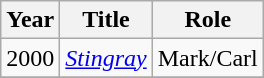<table class="wikitable sortable">
<tr>
<th>Year</th>
<th>Title</th>
<th>Role</th>
</tr>
<tr>
<td>2000</td>
<td><em><a href='#'>Stingray</a></em></td>
<td>Mark/Carl</td>
</tr>
<tr>
</tr>
</table>
